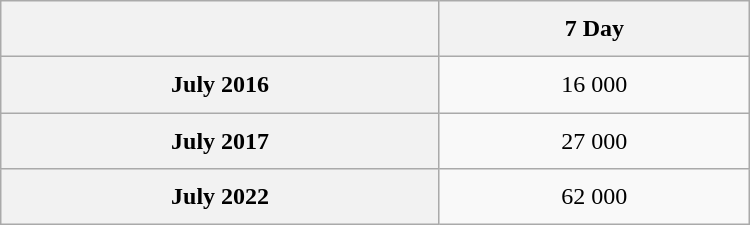<table class="wikitable sortable" style="text-align:center; width:500px; height:150px;">
<tr>
<th></th>
<th>7 Day</th>
</tr>
<tr>
<th scope="row">July 2016</th>
<td>16 000</td>
</tr>
<tr>
<th scope="row">July 2017</th>
<td>27 000</td>
</tr>
<tr>
<th scope="row">July 2022</th>
<td>62 000</td>
</tr>
</table>
